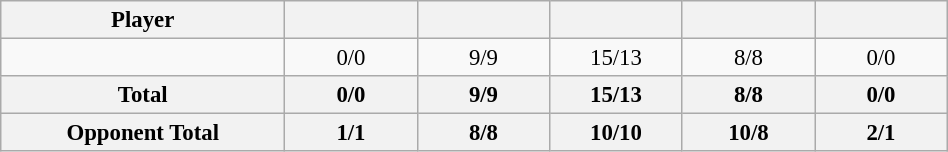<table class="wikitable" style="text-align:center; width:50%; font-size:95%;">
<tr>
<th width="30%">Player</th>
<th width="14%"></th>
<th width="14%"></th>
<th width="14%"></th>
<th width="14%"></th>
<th width="14%"></th>
</tr>
<tr>
<td align=left></td>
<td>0/0</td>
<td>9/9</td>
<td>15/13</td>
<td>8/8</td>
<td>0/0</td>
</tr>
<tr>
<th>Total</th>
<th>0/0</th>
<th>9/9</th>
<th>15/13</th>
<th>8/8</th>
<th>0/0</th>
</tr>
<tr>
<th>Opponent Total</th>
<th>1/1</th>
<th>8/8</th>
<th>10/10</th>
<th>10/8</th>
<th>2/1</th>
</tr>
</table>
